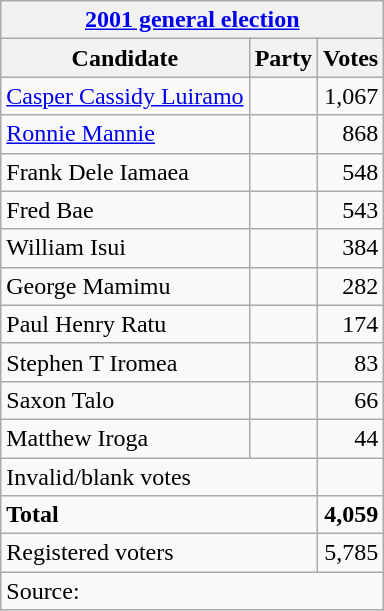<table class=wikitable style=text-align:left>
<tr>
<th colspan=3><a href='#'>2001 general election</a></th>
</tr>
<tr>
<th>Candidate</th>
<th>Party</th>
<th>Votes</th>
</tr>
<tr>
<td><a href='#'>Casper Cassidy Luiramo</a></td>
<td></td>
<td align=right>1,067</td>
</tr>
<tr>
<td><a href='#'>Ronnie Mannie</a></td>
<td></td>
<td align=right>868</td>
</tr>
<tr>
<td>Frank Dele Iamaea</td>
<td></td>
<td align=right>548</td>
</tr>
<tr>
<td>Fred Bae</td>
<td></td>
<td align=right>543</td>
</tr>
<tr>
<td>William Isui</td>
<td></td>
<td align=right>384</td>
</tr>
<tr>
<td>George Mamimu</td>
<td></td>
<td align=right>282</td>
</tr>
<tr>
<td>Paul Henry Ratu</td>
<td></td>
<td align=right>174</td>
</tr>
<tr>
<td>Stephen T Iromea</td>
<td></td>
<td align=right>83</td>
</tr>
<tr>
<td>Saxon Talo</td>
<td></td>
<td align=right>66</td>
</tr>
<tr>
<td>Matthew Iroga</td>
<td></td>
<td align=right>44</td>
</tr>
<tr>
<td colspan=2>Invalid/blank votes</td>
<td></td>
</tr>
<tr>
<td colspan=2><strong>Total</strong></td>
<td align=right><strong>4,059</strong></td>
</tr>
<tr>
<td colspan=2>Registered voters</td>
<td align=right>5,785</td>
</tr>
<tr>
<td colspan=3>Source: </td>
</tr>
</table>
